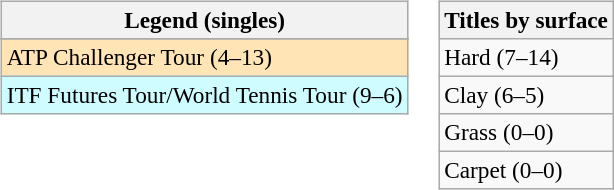<table>
<tr valign=top>
<td><br><table class=wikitable style=font-size:97%>
<tr>
<th>Legend (singles)</th>
</tr>
<tr bgcolor=e5d1cb>
</tr>
<tr bgcolor=moccasin>
<td>ATP Challenger Tour (4–13)</td>
</tr>
<tr bgcolor=cffcff>
<td>ITF Futures Tour/World Tennis Tour (9–6)</td>
</tr>
</table>
</td>
<td><br><table class=wikitable style=font-size:97%>
<tr>
<th>Titles by surface</th>
</tr>
<tr>
<td>Hard (7–14)</td>
</tr>
<tr>
<td>Clay (6–5)</td>
</tr>
<tr>
<td>Grass (0–0)</td>
</tr>
<tr>
<td>Carpet (0–0)</td>
</tr>
</table>
</td>
</tr>
</table>
